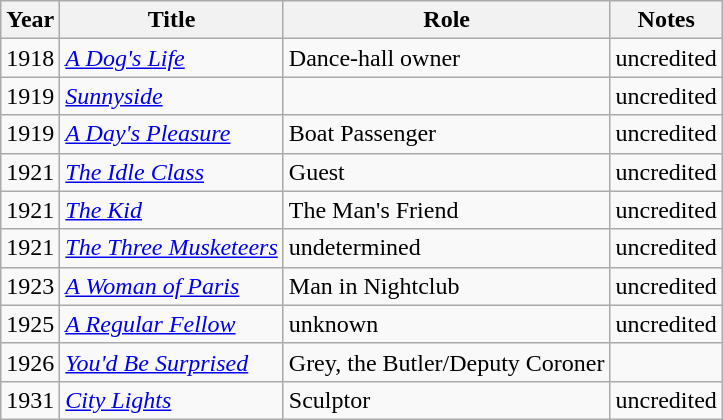<table class="wikitable">
<tr>
<th>Year</th>
<th>Title</th>
<th>Role</th>
<th>Notes</th>
</tr>
<tr>
<td>1918</td>
<td><em><a href='#'>A Dog's Life</a></em></td>
<td>Dance-hall owner</td>
<td>uncredited</td>
</tr>
<tr>
<td>1919</td>
<td><em><a href='#'>Sunnyside</a></em></td>
<td></td>
<td>uncredited</td>
</tr>
<tr>
<td>1919</td>
<td><em><a href='#'>A Day's Pleasure</a></em></td>
<td>Boat Passenger</td>
<td>uncredited</td>
</tr>
<tr>
<td>1921</td>
<td><em><a href='#'>The Idle Class</a></em></td>
<td>Guest</td>
<td>uncredited</td>
</tr>
<tr>
<td>1921</td>
<td><em><a href='#'>The Kid</a></em></td>
<td>The Man's Friend</td>
<td>uncredited</td>
</tr>
<tr>
<td>1921</td>
<td><em><a href='#'>The Three Musketeers</a></em></td>
<td>undetermined</td>
<td>uncredited</td>
</tr>
<tr>
<td>1923</td>
<td><em><a href='#'>A Woman of Paris</a></em></td>
<td>Man in Nightclub</td>
<td>uncredited</td>
</tr>
<tr>
<td>1925</td>
<td><em><a href='#'>A Regular Fellow</a></em></td>
<td>unknown</td>
<td>uncredited</td>
</tr>
<tr>
<td>1926</td>
<td><em><a href='#'>You'd Be Surprised</a></em></td>
<td>Grey, the Butler/Deputy Coroner</td>
<td></td>
</tr>
<tr>
<td>1931</td>
<td><em><a href='#'>City Lights</a></em></td>
<td>Sculptor</td>
<td>uncredited</td>
</tr>
</table>
